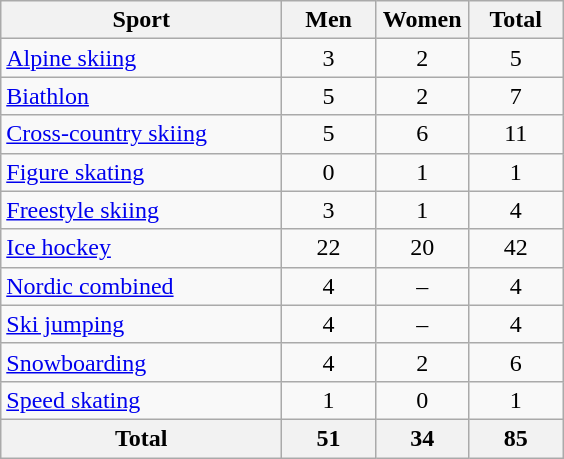<table class="wikitable sortable" style="text-align:center;">
<tr>
<th width=180>Sport</th>
<th width=55>Men</th>
<th width=55>Women</th>
<th width=55>Total</th>
</tr>
<tr>
<td align=left><a href='#'>Alpine skiing</a></td>
<td>3</td>
<td>2</td>
<td>5</td>
</tr>
<tr>
<td align=left><a href='#'>Biathlon</a></td>
<td>5</td>
<td>2</td>
<td>7</td>
</tr>
<tr>
<td align=left><a href='#'>Cross-country skiing</a></td>
<td>5</td>
<td>6</td>
<td>11</td>
</tr>
<tr>
<td align=left><a href='#'>Figure skating</a></td>
<td>0</td>
<td>1</td>
<td>1</td>
</tr>
<tr>
<td align=left><a href='#'>Freestyle skiing</a></td>
<td>3</td>
<td>1</td>
<td>4</td>
</tr>
<tr>
<td align=left><a href='#'>Ice hockey</a></td>
<td>22</td>
<td>20</td>
<td>42</td>
</tr>
<tr>
<td align=left><a href='#'>Nordic combined</a></td>
<td>4</td>
<td>–</td>
<td>4</td>
</tr>
<tr>
<td align=left><a href='#'>Ski jumping</a></td>
<td>4</td>
<td>–</td>
<td>4</td>
</tr>
<tr>
<td align=left><a href='#'>Snowboarding</a></td>
<td>4</td>
<td>2</td>
<td>6</td>
</tr>
<tr>
<td align=left><a href='#'>Speed skating</a></td>
<td>1</td>
<td>0</td>
<td>1</td>
</tr>
<tr>
<th>Total</th>
<th>51</th>
<th>34</th>
<th>85</th>
</tr>
</table>
